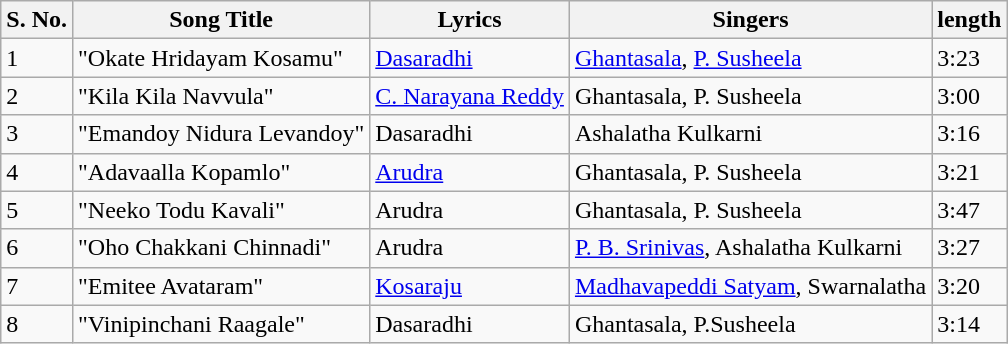<table class="wikitable">
<tr>
<th>S. No.</th>
<th>Song Title</th>
<th>Lyrics</th>
<th>Singers</th>
<th>length</th>
</tr>
<tr>
<td>1</td>
<td>"Okate Hridayam Kosamu"</td>
<td><a href='#'>Dasaradhi</a></td>
<td><a href='#'>Ghantasala</a>, <a href='#'>P. Susheela</a></td>
<td>3:23</td>
</tr>
<tr>
<td>2</td>
<td>"Kila Kila Navvula"</td>
<td><a href='#'>C. Narayana Reddy</a></td>
<td>Ghantasala, P. Susheela</td>
<td>3:00</td>
</tr>
<tr>
<td>3</td>
<td>"Emandoy Nidura Levandoy"</td>
<td>Dasaradhi</td>
<td>Ashalatha Kulkarni</td>
<td>3:16</td>
</tr>
<tr>
<td>4</td>
<td>"Adavaalla Kopamlo"</td>
<td><a href='#'>Arudra</a></td>
<td>Ghantasala, P. Susheela</td>
<td>3:21</td>
</tr>
<tr>
<td>5</td>
<td>"Neeko Todu Kavali"</td>
<td>Arudra</td>
<td>Ghantasala, P. Susheela</td>
<td>3:47</td>
</tr>
<tr>
<td>6</td>
<td>"Oho Chakkani Chinnadi"</td>
<td>Arudra</td>
<td><a href='#'>P. B. Srinivas</a>, Ashalatha Kulkarni</td>
<td>3:27</td>
</tr>
<tr>
<td>7</td>
<td>"Emitee Avataram"</td>
<td><a href='#'>Kosaraju</a></td>
<td><a href='#'>Madhavapeddi Satyam</a>, Swarnalatha</td>
<td>3:20</td>
</tr>
<tr>
<td>8</td>
<td>"Vinipinchani Raagale"</td>
<td>Dasaradhi</td>
<td>Ghantasala, P.Susheela</td>
<td>3:14</td>
</tr>
</table>
